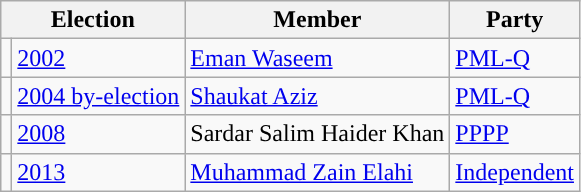<table class="wikitable">
<tr>
<th colspan="2">Election</th>
<th>Member</th>
<th>Party</th>
</tr>
<tr>
<td style="background-color: "></td>
<td><a href='#'>2002</a></td>
<td><a href='#'>Eman Waseem</a></td>
<td><a href='#'>PML-Q</a></td>
</tr>
<tr>
<td style="background-color: "></td>
<td><a href='#'>2004 by-election</a></td>
<td><a href='#'>Shaukat Aziz</a></td>
<td><a href='#'>PML-Q</a></td>
</tr>
<tr>
<td style="background-color: "></td>
<td><a href='#'>2008</a></td>
<td>Sardar Salim Haider Khan</td>
<td><a href='#'>PPPP</a></td>
</tr>
<tr>
<td style="background-color: "></td>
<td><a href='#'>2013</a></td>
<td><a href='#'>Muhammad Zain Elahi</a></td>
<td><a href='#'>Independent</a></td>
</tr>
</table>
